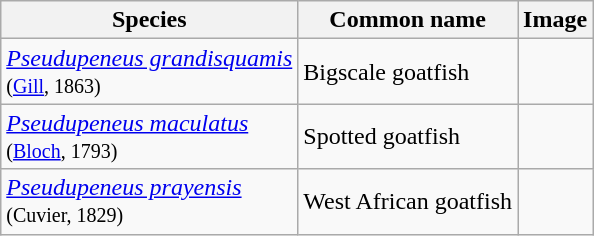<table class="wikitable">
<tr>
<th>Species</th>
<th>Common name</th>
<th>Image</th>
</tr>
<tr>
<td><em><a href='#'>Pseudupeneus grandisquamis</a></em><br><small>(<a href='#'>Gill</a>, 1863)</small></td>
<td>Bigscale goatfish</td>
<td></td>
</tr>
<tr>
<td><em><a href='#'>Pseudupeneus maculatus</a></em><br><small>(<a href='#'>Bloch</a>, 1793)</small></td>
<td>Spotted goatfish</td>
<td></td>
</tr>
<tr>
<td><em><a href='#'>Pseudupeneus prayensis</a></em><br><small>(Cuvier, 1829)</small></td>
<td>West African goatfish</td>
<td></td>
</tr>
</table>
